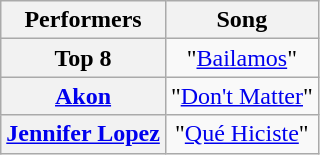<table class="wikitable unsortable" style="text-align:center;">
<tr>
<th scope="col">Performers</th>
<th scope="col">Song</th>
</tr>
<tr>
<th scope="row">Top 8</th>
<td>"<a href='#'>Bailamos</a>"</td>
</tr>
<tr>
<th scope="row"><a href='#'>Akon</a></th>
<td>"<a href='#'>Don't Matter</a>"</td>
</tr>
<tr>
<th scope="row"><a href='#'>Jennifer Lopez</a></th>
<td>"<a href='#'>Qué Hiciste</a>"</td>
</tr>
</table>
